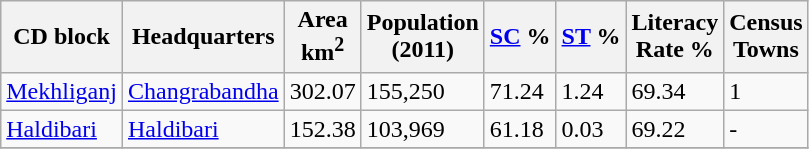<table class="wikitable sortable">
<tr>
<th>CD block</th>
<th>Headquarters</th>
<th>Area<br>km<sup>2</sup></th>
<th>Population<br>(2011)</th>
<th><a href='#'>SC</a> %</th>
<th><a href='#'>ST</a> %</th>
<th>Literacy<br> Rate %</th>
<th>Census<br>Towns</th>
</tr>
<tr>
<td><a href='#'>Mekhliganj</a></td>
<td><a href='#'>Changrabandha</a></td>
<td>302.07</td>
<td>155,250</td>
<td>71.24</td>
<td>1.24</td>
<td>69.34</td>
<td>1</td>
</tr>
<tr>
<td><a href='#'>Haldibari</a></td>
<td><a href='#'>Haldibari</a></td>
<td>152.38</td>
<td>103,969</td>
<td>61.18</td>
<td>0.03</td>
<td>69.22</td>
<td>-</td>
</tr>
<tr>
</tr>
</table>
